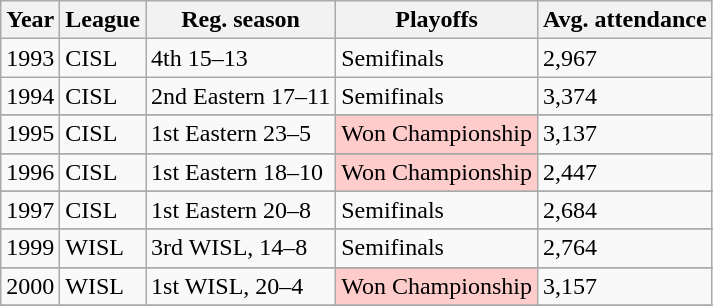<table class="wikitable">
<tr>
<th>Year</th>
<th>League</th>
<th>Reg. season</th>
<th>Playoffs</th>
<th>Avg. attendance</th>
</tr>
<tr>
<td>1993</td>
<td>CISL</td>
<td>4th 15–13</td>
<td>Semifinals</td>
<td>2,967</td>
</tr>
<tr>
<td>1994</td>
<td>CISL</td>
<td>2nd Eastern 17–11</td>
<td>Semifinals</td>
<td>3,374</td>
</tr>
<tr>
</tr>
<tr>
<td>1995</td>
<td>CISL</td>
<td>1st  Eastern  23–5</td>
<td bgcolor="#FFCCCC">Won Championship</td>
<td>3,137</td>
</tr>
<tr>
</tr>
<tr>
<td>1996</td>
<td>CISL</td>
<td>1st Eastern 18–10</td>
<td bgcolor="#FFCCCC">Won Championship</td>
<td>2,447</td>
</tr>
<tr>
</tr>
<tr>
<td>1997</td>
<td>CISL</td>
<td>1st Eastern 20–8</td>
<td>Semifinals</td>
<td>2,684</td>
</tr>
<tr>
</tr>
<tr>
<td>1999</td>
<td>WISL</td>
<td>3rd WISL, 14–8</td>
<td>Semifinals</td>
<td>2,764</td>
</tr>
<tr>
</tr>
<tr>
<td>2000</td>
<td>WISL</td>
<td>1st WISL, 20–4</td>
<td bgcolor="#FFCCCC">Won Championship</td>
<td>3,157</td>
</tr>
<tr>
</tr>
</table>
